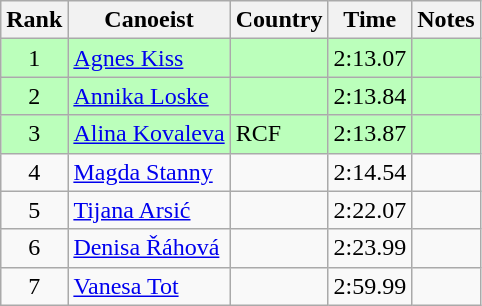<table class="wikitable" style="text-align:center">
<tr>
<th>Rank</th>
<th>Canoeist</th>
<th>Country</th>
<th>Time</th>
<th>Notes</th>
</tr>
<tr bgcolor=bbffbb>
<td>1</td>
<td align="left"><a href='#'>Agnes Kiss</a></td>
<td align="left"></td>
<td>2:13.07</td>
<td></td>
</tr>
<tr bgcolor=bbffbb>
<td>2</td>
<td align="left"><a href='#'>Annika Loske</a></td>
<td align="left"></td>
<td>2:13.84</td>
<td></td>
</tr>
<tr bgcolor=bbffbb>
<td>3</td>
<td align="left"><a href='#'>Alina Kovaleva</a></td>
<td align="left"> RCF</td>
<td>2:13.87</td>
<td></td>
</tr>
<tr>
<td>4</td>
<td align="left"><a href='#'>Magda Stanny</a></td>
<td align="left"></td>
<td>2:14.54</td>
<td></td>
</tr>
<tr>
<td>5</td>
<td align="left"><a href='#'>Tijana Arsić</a></td>
<td align="left"></td>
<td>2:22.07</td>
<td></td>
</tr>
<tr>
<td>6</td>
<td align="left"><a href='#'>Denisa Řáhová</a></td>
<td align="left"></td>
<td>2:23.99</td>
<td></td>
</tr>
<tr>
<td>7</td>
<td align="left"><a href='#'>Vanesa Tot</a></td>
<td align="left"></td>
<td>2:59.99</td>
<td></td>
</tr>
</table>
